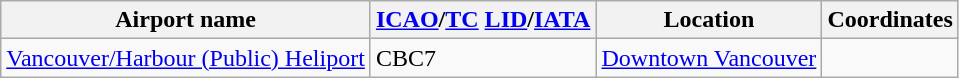<table class="wikitable sortable" style="width:auto;">
<tr>
<th width="*">Airport name</th>
<th width="*"><a href='#'>ICAO</a>/<a href='#'>TC</a> <a href='#'>LID</a>/<a href='#'>IATA</a></th>
<th width="*">Location</th>
<th width="*">Coordinates</th>
</tr>
<tr>
<td><a href='#'>Vancouver/Harbour (Public) Heliport</a></td>
<td>CBC7</td>
<td><a href='#'>Downtown Vancouver</a></td>
<td></td>
</tr>
</table>
